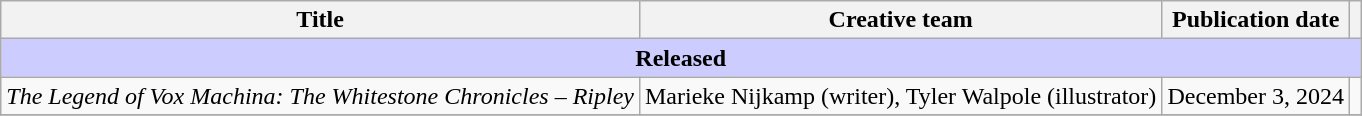<table class="wikitable">
<tr>
<th>Title</th>
<th>Creative team</th>
<th>Publication date</th>
<th></th>
</tr>
<tr>
<th colspan="4" style="background-color:#ccccff;">Released</th>
</tr>
<tr>
<td><em>The Legend of Vox Machina: The Whitestone Chronicles – Ripley</em></td>
<td>Marieke Nijkamp (writer), Tyler Walpole (illustrator)</td>
<td>December 3, 2024</td>
<td></td>
</tr>
<tr>
</tr>
</table>
